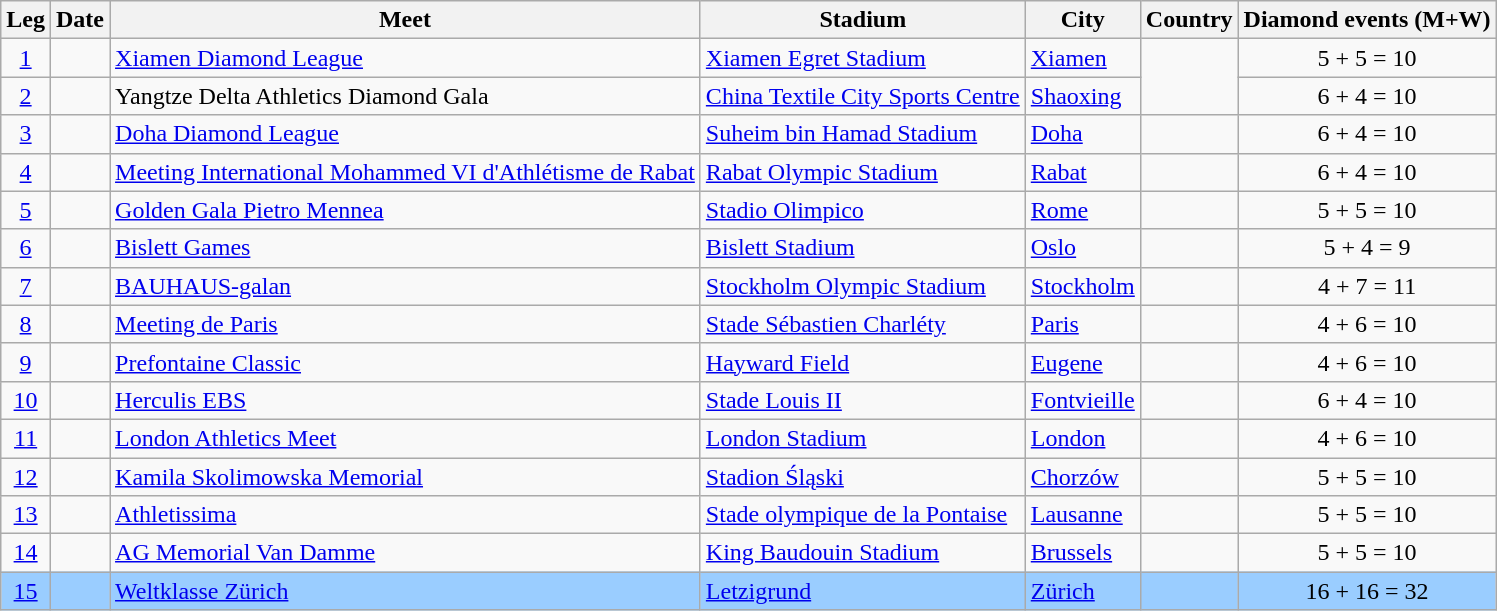<table class="wikitable sortable">
<tr>
<th>Leg</th>
<th>Date</th>
<th>Meet</th>
<th>Stadium</th>
<th>City</th>
<th>Country</th>
<th>Diamond events (M+W) <br> </th>
</tr>
<tr>
<td align="center"><a href='#'>1</a></td>
<td></td>
<td><a href='#'>Xiamen Diamond League</a></td>
<td><a href='#'>Xiamen Egret Stadium</a></td>
<td><a href='#'>Xiamen</a></td>
<td rowspan=2></td>
<td align="center">5 + 5 = 10 <br> </td>
</tr>
<tr>
<td align="center"><a href='#'>2</a></td>
<td></td>
<td>Yangtze Delta Athletics Diamond Gala<br></td>
<td><a href='#'>China Textile City Sports Centre</a></td>
<td><a href='#'>Shaoxing</a></td>
<td align="center">6 + 4 = 10 <br> </td>
</tr>
<tr>
<td align="center"><a href='#'>3</a></td>
<td></td>
<td><a href='#'>Doha Diamond League</a></td>
<td><a href='#'>Suheim bin Hamad Stadium</a></td>
<td><a href='#'>Doha</a></td>
<td></td>
<td align="center">6 + 4 = 10 <br> </td>
</tr>
<tr>
<td align="center"><a href='#'>4</a></td>
<td></td>
<td><a href='#'>Meeting International Mohammed VI d'Athlétisme de Rabat</a></td>
<td><a href='#'>Rabat Olympic Stadium</a></td>
<td><a href='#'>Rabat</a></td>
<td></td>
<td align="center">6 + 4 = 10 <br> </td>
</tr>
<tr>
<td align="center"><a href='#'>5</a></td>
<td></td>
<td><a href='#'>Golden Gala Pietro Mennea</a></td>
<td><a href='#'>Stadio Olimpico</a></td>
<td><a href='#'>Rome</a></td>
<td></td>
<td align="center">5 + 5 = 10 <br> </td>
</tr>
<tr>
<td align="center"><a href='#'>6</a></td>
<td></td>
<td><a href='#'>Bislett Games</a></td>
<td><a href='#'>Bislett Stadium</a></td>
<td><a href='#'>Oslo</a></td>
<td></td>
<td align="center">5 + 4 = 9 <br> </td>
</tr>
<tr>
<td align="center"><a href='#'>7</a></td>
<td></td>
<td><a href='#'>BAUHAUS-galan</a></td>
<td><a href='#'>Stockholm Olympic Stadium</a></td>
<td><a href='#'>Stockholm</a></td>
<td></td>
<td align="center">4 + 7 = 11 <br> </td>
</tr>
<tr>
<td align="center"><a href='#'>8</a></td>
<td></td>
<td><a href='#'>Meeting de Paris</a></td>
<td><a href='#'>Stade Sébastien Charléty</a></td>
<td><a href='#'>Paris</a></td>
<td></td>
<td align="center">4 + 6 = 10 <br> </td>
</tr>
<tr>
<td align="center"><a href='#'>9</a></td>
<td></td>
<td><a href='#'>Prefontaine Classic</a></td>
<td><a href='#'>Hayward Field</a></td>
<td><a href='#'>Eugene</a></td>
<td></td>
<td align="center">4 + 6 = 10 <br> </td>
</tr>
<tr>
<td align="center"><a href='#'>10</a></td>
<td></td>
<td><a href='#'>Herculis EBS</a></td>
<td><a href='#'>Stade Louis II</a></td>
<td><a href='#'>Fontvieille</a></td>
<td></td>
<td align="center">6 + 4 = 10 <br> </td>
</tr>
<tr>
<td align="center"><a href='#'>11</a></td>
<td></td>
<td><a href='#'>London Athletics Meet</a></td>
<td><a href='#'>London Stadium</a></td>
<td><a href='#'>London</a></td>
<td></td>
<td align="center">4 + 6 = 10 <br> </td>
</tr>
<tr>
<td align="center"><a href='#'>12</a></td>
<td></td>
<td><a href='#'>Kamila Skolimowska Memorial</a></td>
<td><a href='#'>Stadion Śląski</a></td>
<td><a href='#'>Chorzów</a></td>
<td></td>
<td align="center">5 + 5 = 10 <br> </td>
</tr>
<tr>
<td align="center"><a href='#'>13</a></td>
<td></td>
<td><a href='#'>Athletissima</a></td>
<td><a href='#'>Stade olympique de la Pontaise</a></td>
<td><a href='#'>Lausanne</a></td>
<td></td>
<td align="center">5 + 5 = 10 <br> </td>
</tr>
<tr>
<td align="center"><a href='#'>14</a></td>
<td></td>
<td><a href='#'>AG Memorial Van Damme</a></td>
<td><a href='#'>King Baudouin Stadium</a></td>
<td><a href='#'>Brussels</a></td>
<td></td>
<td align="center">5 + 5 = 10 <br> </td>
</tr>
<tr bgcolor=#9acdff>
<td align="center"><a href='#'>15</a></td>
<td></td>
<td><a href='#'>Weltklasse Zürich</a></td>
<td><a href='#'>Letzigrund</a></td>
<td><a href='#'>Zürich</a></td>
<td></td>
<td align="center">16 + 16 = 32</td>
</tr>
</table>
